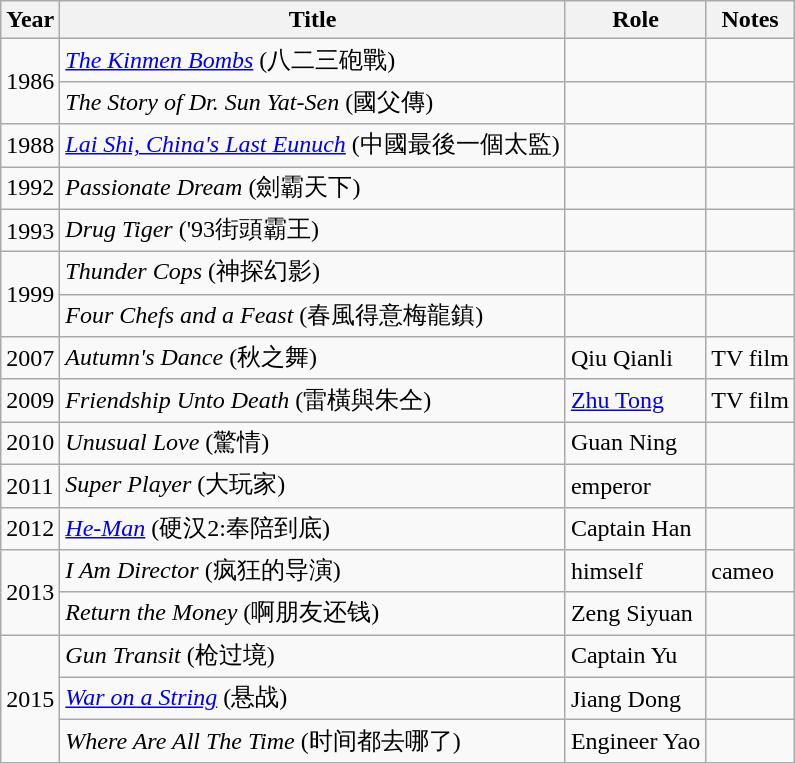<table class="wikitable sortable">
<tr>
<th>Year</th>
<th>Title</th>
<th>Role</th>
<th>Notes</th>
</tr>
<tr>
<td rowspan=2>1986</td>
<td><em><a href='#'>The Kinmen Bombs</a></em> (八二三砲戰)</td>
<td></td>
<td></td>
</tr>
<tr>
<td><em>The Story of Dr. Sun Yat-Sen</em> (國父傳)</td>
<td></td>
<td></td>
</tr>
<tr>
<td>1988</td>
<td><em><a href='#'>Lai Shi, China's Last Eunuch</a></em> (中國最後一個太監)</td>
<td></td>
<td></td>
</tr>
<tr>
<td>1992</td>
<td><em>Passionate Dream</em> (劍霸天下)</td>
<td></td>
<td></td>
</tr>
<tr>
<td>1993</td>
<td><em>Drug Tiger</em> ('93街頭霸王)</td>
<td></td>
<td></td>
</tr>
<tr>
<td rowspan=2>1999</td>
<td><em>Thunder Cops</em> (神探幻影)</td>
<td></td>
<td></td>
</tr>
<tr>
<td><em>Four Chefs and a Feast</em> (春風得意梅龍鎮)</td>
<td></td>
<td></td>
</tr>
<tr>
<td>2007</td>
<td><em>Autumn's Dance</em> (秋之舞)</td>
<td>Qiu Qianli</td>
<td>TV film</td>
</tr>
<tr>
<td>2009</td>
<td><em>Friendship Unto Death</em> (雷橫與朱仝)</td>
<td><a href='#'>Zhu Tong</a></td>
<td>TV film</td>
</tr>
<tr>
<td>2010</td>
<td><em>Unusual Love</em> (驚情)</td>
<td>Guan Ning</td>
<td></td>
</tr>
<tr>
<td>2011</td>
<td><em>Super Player</em> (大玩家)</td>
<td>emperor</td>
<td></td>
</tr>
<tr>
<td>2012</td>
<td><em><a href='#'>He-Man</a></em> (硬汉2:奉陪到底)</td>
<td>Captain Han</td>
<td></td>
</tr>
<tr>
<td rowspan=2>2013</td>
<td><em>I Am Director</em> (疯狂的导演)</td>
<td>himself</td>
<td>cameo</td>
</tr>
<tr>
<td><em>Return the Money</em> (啊朋友还钱)</td>
<td>Zeng Siyuan</td>
<td></td>
</tr>
<tr>
<td rowspan=3>2015</td>
<td><em>Gun Transit</em> (枪过境)</td>
<td>Captain Yu</td>
<td></td>
</tr>
<tr>
<td><em><a href='#'>War on a String</a></em> (悬战)</td>
<td>Jiang Dong</td>
<td></td>
</tr>
<tr>
<td><em>Where Are All The Time</em> (时间都去哪了)</td>
<td>Engineer Yao</td>
<td></td>
</tr>
</table>
